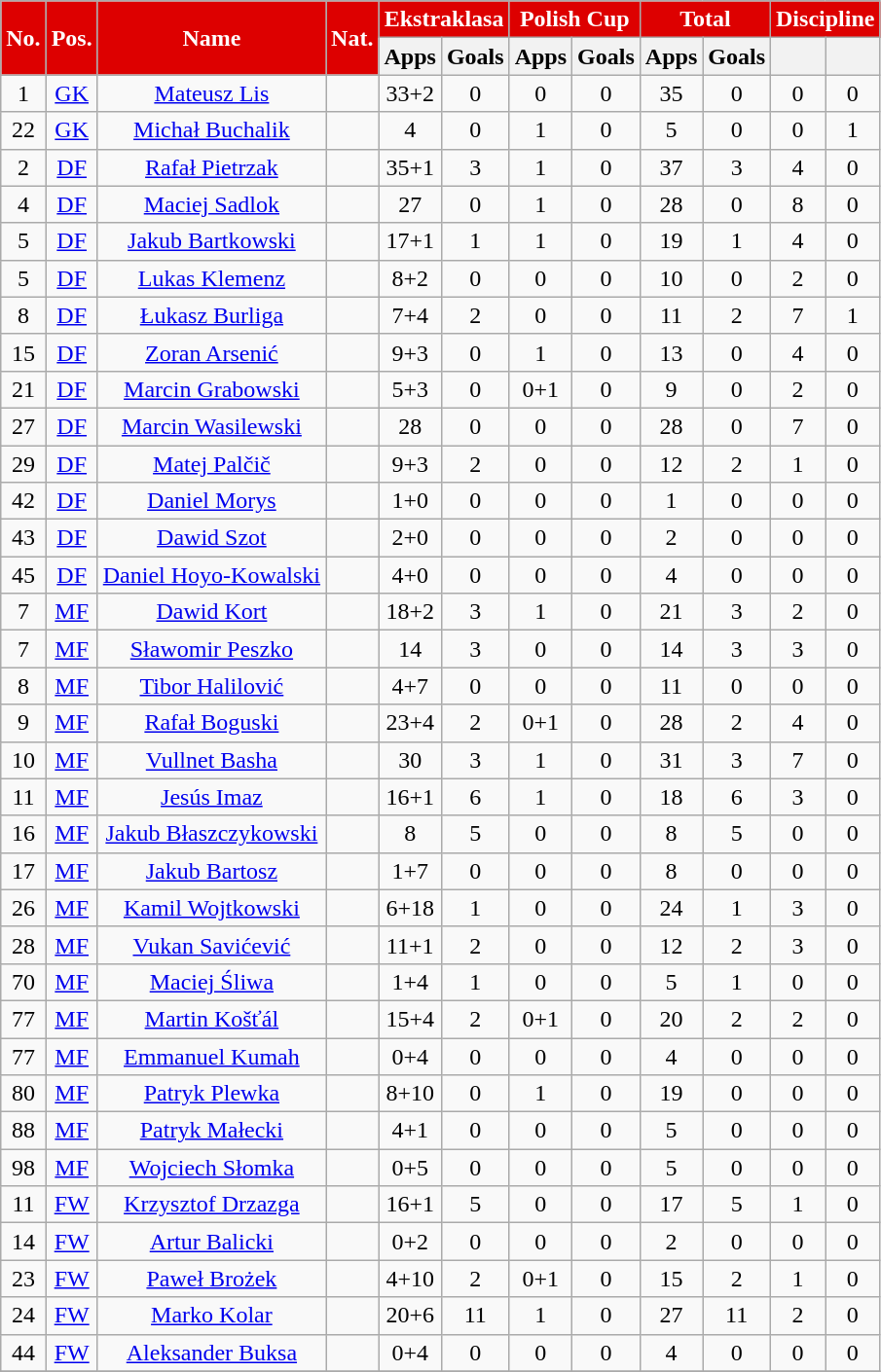<table class="wikitable sortable" style="text-align:center">
<tr>
<th rowspan="2" style="background:#DD0000; color:white;">No.</th>
<th rowspan="2" style="background:#DD0000; color:white;">Pos.</th>
<th rowspan="2" style="background:#DD0000; color:white;">Name</th>
<th rowspan="2" style="background:#DD0000; color:white;">Nat.</th>
<th colspan="2" style="background:#DD0000; color:white;">Ekstraklasa</th>
<th colspan="2" style="background:#DD0000; color:white;">Polish Cup</th>
<th colspan="2" style="background:#DD0000; color:white;">Total</th>
<th colspan="2" style="background:#DD0000; color:white;">Discipline</th>
</tr>
<tr>
<th>Apps</th>
<th>Goals</th>
<th>Apps</th>
<th>Goals</th>
<th>Apps</th>
<th>Goals</th>
<th></th>
<th></th>
</tr>
<tr>
<td>1</td>
<td><a href='#'>GK</a></td>
<td><a href='#'>Mateusz Lis</a></td>
<td></td>
<td>33+2</td>
<td>0</td>
<td>0</td>
<td>0</td>
<td>35</td>
<td>0</td>
<td>0</td>
<td>0</td>
</tr>
<tr>
<td>22</td>
<td><a href='#'>GK</a></td>
<td><a href='#'>Michał Buchalik</a></td>
<td></td>
<td>4</td>
<td>0</td>
<td>1</td>
<td>0</td>
<td>5</td>
<td>0</td>
<td>0</td>
<td>1</td>
</tr>
<tr>
<td>2</td>
<td><a href='#'>DF</a></td>
<td><a href='#'>Rafał Pietrzak</a></td>
<td></td>
<td>35+1</td>
<td>3</td>
<td>1</td>
<td>0</td>
<td>37</td>
<td>3</td>
<td>4</td>
<td>0</td>
</tr>
<tr>
<td>4</td>
<td><a href='#'>DF</a></td>
<td><a href='#'>Maciej Sadlok</a></td>
<td></td>
<td>27</td>
<td>0</td>
<td>1</td>
<td>0</td>
<td>28</td>
<td>0</td>
<td>8</td>
<td>0</td>
</tr>
<tr>
<td>5</td>
<td><a href='#'>DF</a></td>
<td><a href='#'>Jakub Bartkowski</a></td>
<td></td>
<td>17+1</td>
<td>1</td>
<td>1</td>
<td>0</td>
<td>19</td>
<td>1</td>
<td>4</td>
<td>0</td>
</tr>
<tr>
<td>5</td>
<td><a href='#'>DF</a></td>
<td><a href='#'>Lukas Klemenz</a></td>
<td></td>
<td>8+2</td>
<td>0</td>
<td>0</td>
<td>0</td>
<td>10</td>
<td>0</td>
<td>2</td>
<td>0</td>
</tr>
<tr>
<td>8</td>
<td><a href='#'>DF</a></td>
<td><a href='#'>Łukasz Burliga</a></td>
<td></td>
<td>7+4</td>
<td>2</td>
<td>0</td>
<td>0</td>
<td>11</td>
<td>2</td>
<td>7</td>
<td>1</td>
</tr>
<tr>
<td>15</td>
<td><a href='#'>DF</a></td>
<td><a href='#'>Zoran Arsenić</a></td>
<td></td>
<td>9+3</td>
<td>0</td>
<td>1</td>
<td>0</td>
<td>13</td>
<td>0</td>
<td>4</td>
<td>0</td>
</tr>
<tr>
<td>21</td>
<td><a href='#'>DF</a></td>
<td><a href='#'>Marcin Grabowski</a></td>
<td></td>
<td>5+3</td>
<td>0</td>
<td>0+1</td>
<td>0</td>
<td>9</td>
<td>0</td>
<td>2</td>
<td>0</td>
</tr>
<tr>
<td>27</td>
<td><a href='#'>DF</a></td>
<td><a href='#'>Marcin Wasilewski</a></td>
<td></td>
<td>28</td>
<td>0</td>
<td>0</td>
<td>0</td>
<td>28</td>
<td>0</td>
<td>7</td>
<td>0</td>
</tr>
<tr>
<td>29</td>
<td><a href='#'>DF</a></td>
<td><a href='#'>Matej Palčič</a></td>
<td></td>
<td>9+3</td>
<td>2</td>
<td>0</td>
<td>0</td>
<td>12</td>
<td>2</td>
<td>1</td>
<td>0</td>
</tr>
<tr>
<td>42</td>
<td><a href='#'>DF</a></td>
<td><a href='#'>Daniel Morys</a></td>
<td></td>
<td>1+0</td>
<td>0</td>
<td>0</td>
<td>0</td>
<td>1</td>
<td>0</td>
<td>0</td>
<td>0</td>
</tr>
<tr>
<td>43</td>
<td><a href='#'>DF</a></td>
<td><a href='#'>Dawid Szot</a></td>
<td></td>
<td>2+0</td>
<td>0</td>
<td>0</td>
<td>0</td>
<td>2</td>
<td>0</td>
<td>0</td>
<td>0</td>
</tr>
<tr>
<td>45</td>
<td><a href='#'>DF</a></td>
<td><a href='#'>Daniel Hoyo-Kowalski</a></td>
<td></td>
<td>4+0</td>
<td>0</td>
<td>0</td>
<td>0</td>
<td>4</td>
<td>0</td>
<td>0</td>
<td>0</td>
</tr>
<tr>
<td>7</td>
<td><a href='#'>MF</a></td>
<td><a href='#'>Dawid Kort</a></td>
<td></td>
<td>18+2</td>
<td>3</td>
<td>1</td>
<td>0</td>
<td>21</td>
<td>3</td>
<td>2</td>
<td>0</td>
</tr>
<tr>
<td>7</td>
<td><a href='#'>MF</a></td>
<td><a href='#'>Sławomir Peszko</a></td>
<td></td>
<td>14</td>
<td>3</td>
<td>0</td>
<td>0</td>
<td>14</td>
<td>3</td>
<td>3</td>
<td>0</td>
</tr>
<tr>
<td>8</td>
<td><a href='#'>MF</a></td>
<td><a href='#'>Tibor Halilović</a></td>
<td></td>
<td>4+7</td>
<td>0</td>
<td>0</td>
<td>0</td>
<td>11</td>
<td>0</td>
<td>0</td>
<td>0</td>
</tr>
<tr>
<td>9</td>
<td><a href='#'>MF</a></td>
<td><a href='#'>Rafał Boguski</a></td>
<td></td>
<td>23+4</td>
<td>2</td>
<td>0+1</td>
<td>0</td>
<td>28</td>
<td>2</td>
<td>4</td>
<td>0</td>
</tr>
<tr>
<td>10</td>
<td><a href='#'>MF</a></td>
<td><a href='#'>Vullnet Basha</a></td>
<td></td>
<td>30</td>
<td>3</td>
<td>1</td>
<td>0</td>
<td>31</td>
<td>3</td>
<td>7</td>
<td>0</td>
</tr>
<tr>
<td>11</td>
<td><a href='#'>MF</a></td>
<td><a href='#'>Jesús Imaz</a></td>
<td></td>
<td>16+1</td>
<td>6</td>
<td>1</td>
<td>0</td>
<td>18</td>
<td>6</td>
<td>3</td>
<td>0</td>
</tr>
<tr>
<td>16</td>
<td><a href='#'>MF</a></td>
<td><a href='#'>Jakub Błaszczykowski</a></td>
<td></td>
<td>8</td>
<td>5</td>
<td>0</td>
<td>0</td>
<td>8</td>
<td>5</td>
<td>0</td>
<td>0</td>
</tr>
<tr>
<td>17</td>
<td><a href='#'>MF</a></td>
<td><a href='#'>Jakub Bartosz</a></td>
<td></td>
<td>1+7</td>
<td>0</td>
<td>0</td>
<td>0</td>
<td>8</td>
<td>0</td>
<td>0</td>
<td>0</td>
</tr>
<tr>
<td>26</td>
<td><a href='#'>MF</a></td>
<td><a href='#'>Kamil Wojtkowski</a></td>
<td></td>
<td>6+18</td>
<td>1</td>
<td>0</td>
<td>0</td>
<td>24</td>
<td>1</td>
<td>3</td>
<td>0</td>
</tr>
<tr>
<td>28</td>
<td><a href='#'>MF</a></td>
<td><a href='#'>Vukan Savićević</a></td>
<td></td>
<td>11+1</td>
<td>2</td>
<td>0</td>
<td>0</td>
<td>12</td>
<td>2</td>
<td>3</td>
<td>0</td>
</tr>
<tr>
<td>70</td>
<td><a href='#'>MF</a></td>
<td><a href='#'>Maciej Śliwa</a></td>
<td></td>
<td>1+4</td>
<td>1</td>
<td>0</td>
<td>0</td>
<td>5</td>
<td>1</td>
<td>0</td>
<td>0</td>
</tr>
<tr>
<td>77</td>
<td><a href='#'>MF</a></td>
<td><a href='#'>Martin Košťál</a></td>
<td></td>
<td>15+4</td>
<td>2</td>
<td>0+1</td>
<td>0</td>
<td>20</td>
<td>2</td>
<td>2</td>
<td>0</td>
</tr>
<tr>
<td>77</td>
<td><a href='#'>MF</a></td>
<td><a href='#'>Emmanuel Kumah</a></td>
<td></td>
<td>0+4</td>
<td>0</td>
<td>0</td>
<td>0</td>
<td>4</td>
<td>0</td>
<td>0</td>
<td>0</td>
</tr>
<tr>
<td>80</td>
<td><a href='#'>MF</a></td>
<td><a href='#'>Patryk Plewka</a></td>
<td></td>
<td>8+10</td>
<td>0</td>
<td>1</td>
<td>0</td>
<td>19</td>
<td>0</td>
<td>0</td>
<td>0</td>
</tr>
<tr>
<td>88</td>
<td><a href='#'>MF</a></td>
<td><a href='#'>Patryk Małecki</a></td>
<td></td>
<td>4+1</td>
<td>0</td>
<td>0</td>
<td>0</td>
<td>5</td>
<td>0</td>
<td>0</td>
<td>0</td>
</tr>
<tr>
<td>98</td>
<td><a href='#'>MF</a></td>
<td><a href='#'>Wojciech Słomka</a></td>
<td></td>
<td>0+5</td>
<td>0</td>
<td>0</td>
<td>0</td>
<td>5</td>
<td>0</td>
<td>0</td>
<td>0</td>
</tr>
<tr>
<td>11</td>
<td><a href='#'>FW</a></td>
<td><a href='#'>Krzysztof Drzazga</a></td>
<td></td>
<td>16+1</td>
<td>5</td>
<td>0</td>
<td>0</td>
<td>17</td>
<td>5</td>
<td>1</td>
<td>0</td>
</tr>
<tr>
<td>14</td>
<td><a href='#'>FW</a></td>
<td><a href='#'>Artur Balicki</a></td>
<td></td>
<td>0+2</td>
<td>0</td>
<td>0</td>
<td>0</td>
<td>2</td>
<td>0</td>
<td>0</td>
<td>0</td>
</tr>
<tr>
<td>23</td>
<td><a href='#'>FW</a></td>
<td><a href='#'>Paweł Brożek</a></td>
<td></td>
<td>4+10</td>
<td>2</td>
<td>0+1</td>
<td>0</td>
<td>15</td>
<td>2</td>
<td>1</td>
<td>0</td>
</tr>
<tr>
<td>24</td>
<td><a href='#'>FW</a></td>
<td><a href='#'>Marko Kolar</a></td>
<td></td>
<td>20+6</td>
<td>11</td>
<td>1</td>
<td>0</td>
<td>27</td>
<td>11</td>
<td>2</td>
<td>0</td>
</tr>
<tr>
<td>44</td>
<td><a href='#'>FW</a></td>
<td><a href='#'>Aleksander Buksa</a></td>
<td></td>
<td>0+4</td>
<td>0</td>
<td>0</td>
<td>0</td>
<td>4</td>
<td>0</td>
<td>0</td>
<td>0</td>
</tr>
<tr>
</tr>
</table>
